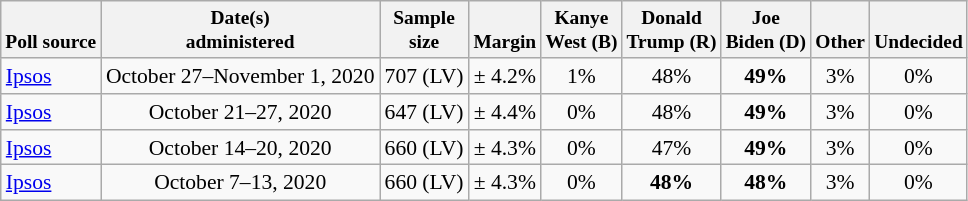<table class="wikitable sortable" style="font-size:90%;text-align:center;">
<tr valign=bottom style="font-size:90%;">
<th>Poll source</th>
<th data-sort-type="date">Date(s)<br>administered</th>
<th data-sort-type="number">Sample<br>size</th>
<th>Margin<br></th>
<th>Kanye<br>West (B)</th>
<th>Donald<br>Trump (R)</th>
<th>Joe<br>Biden (D)</th>
<th>Other</th>
<th>Undecided</th>
</tr>
<tr>
<td style="text-align:left;"><a href='#'>Ipsos</a></td>
<td data-sort-value="November 1, 2020">October 27–November 1, 2020</td>
<td>707 (LV)</td>
<td>± 4.2%</td>
<td>1%</td>
<td>48%</td>
<td><strong>49%</strong></td>
<td>3%</td>
<td>0%</td>
</tr>
<tr>
<td style="text-align:left;"><a href='#'>Ipsos</a></td>
<td data-sort-value="October 27, 2020">October 21–27, 2020</td>
<td>647 (LV)</td>
<td>± 4.4%</td>
<td>0%</td>
<td>48%</td>
<td><strong>49%</strong></td>
<td>3%</td>
<td>0%</td>
</tr>
<tr>
<td style="text-align:left;"><a href='#'>Ipsos</a></td>
<td data-sort-value="October 20, 2020">October 14–20, 2020</td>
<td>660 (LV)</td>
<td>± 4.3%</td>
<td>0%</td>
<td>47%</td>
<td><strong>49%</strong></td>
<td>3%</td>
<td>0%</td>
</tr>
<tr>
<td style="text-align:left;"><a href='#'>Ipsos</a></td>
<td data-sort-value="October 13, 2020">October 7–13, 2020</td>
<td>660 (LV)</td>
<td>± 4.3%</td>
<td>0%</td>
<td><strong>48%</strong></td>
<td><strong>48%</strong></td>
<td>3%</td>
<td>0%</td>
</tr>
</table>
